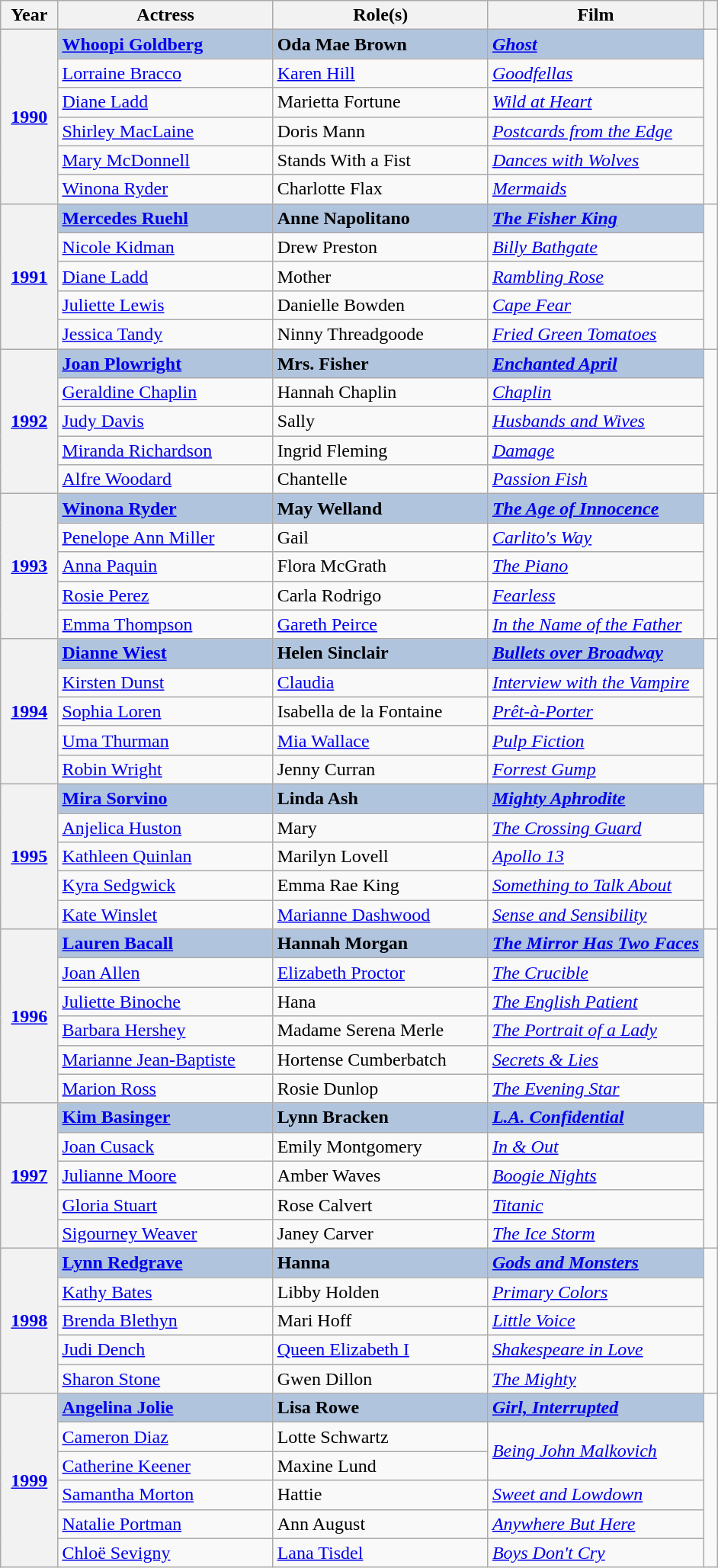<table class="wikitable sortable">
<tr>
<th scope="col" style="width:8%;">Year</th>
<th scope="col" style="width:30%;">Actress</th>
<th scope="col" style="width:30%;">Role(s)</th>
<th scope="col" style="width:30%;">Film</th>
<th scope="col" style="width:2%;" class="unsortable"></th>
</tr>
<tr>
<th rowspan="6" style="text-align:center;"><a href='#'>1990</a></th>
<td style="background:#B0C4DE;"><strong><a href='#'>Whoopi Goldberg</a> </strong></td>
<td style="background:#B0C4DE;"><strong>Oda Mae Brown</strong></td>
<td style="background:#B0C4DE;"><strong><em><a href='#'>Ghost</a></em></strong></td>
<td rowspan=6></td>
</tr>
<tr>
<td><a href='#'>Lorraine Bracco</a></td>
<td><a href='#'>Karen Hill</a></td>
<td><em><a href='#'>Goodfellas</a></em></td>
</tr>
<tr>
<td><a href='#'>Diane Ladd</a></td>
<td>Marietta Fortune</td>
<td><em><a href='#'>Wild at Heart</a></em></td>
</tr>
<tr>
<td><a href='#'>Shirley MacLaine</a></td>
<td>Doris Mann</td>
<td><em><a href='#'>Postcards from the Edge</a></em></td>
</tr>
<tr>
<td><a href='#'>Mary McDonnell</a></td>
<td>Stands With a Fist</td>
<td><em><a href='#'>Dances with Wolves</a></em></td>
</tr>
<tr>
<td><a href='#'>Winona Ryder</a></td>
<td>Charlotte Flax</td>
<td><em><a href='#'>Mermaids</a></em></td>
</tr>
<tr>
<th rowspan="5" style="text-align:center;"><a href='#'>1991</a></th>
<td style="background:#B0C4DE;"><strong><a href='#'>Mercedes Ruehl</a> </strong></td>
<td style="background:#B0C4DE;"><strong>Anne Napolitano</strong></td>
<td style="background:#B0C4DE;"><strong><em><a href='#'>The Fisher King</a></em></strong></td>
<td rowspan=5></td>
</tr>
<tr>
<td><a href='#'>Nicole Kidman</a></td>
<td>Drew Preston</td>
<td><em><a href='#'>Billy Bathgate</a></em></td>
</tr>
<tr>
<td><a href='#'>Diane Ladd</a></td>
<td>Mother</td>
<td><em><a href='#'>Rambling Rose</a></em></td>
</tr>
<tr>
<td><a href='#'>Juliette Lewis</a></td>
<td>Danielle Bowden</td>
<td><em><a href='#'>Cape Fear</a></em></td>
</tr>
<tr>
<td><a href='#'>Jessica Tandy</a></td>
<td>Ninny Threadgoode</td>
<td><em><a href='#'>Fried Green Tomatoes</a></em></td>
</tr>
<tr>
<th rowspan="5" style="text-align:center;"><a href='#'>1992</a></th>
<td style="background:#B0C4DE;"><strong><a href='#'>Joan Plowright</a> </strong></td>
<td style="background:#B0C4DE;"><strong>Mrs. Fisher</strong></td>
<td style="background:#B0C4DE;"><strong><em><a href='#'>Enchanted April</a></em></strong></td>
<td rowspan=5></td>
</tr>
<tr>
<td><a href='#'>Geraldine Chaplin</a></td>
<td>Hannah Chaplin</td>
<td><em><a href='#'>Chaplin</a></em></td>
</tr>
<tr>
<td><a href='#'>Judy Davis</a></td>
<td>Sally</td>
<td><em><a href='#'>Husbands and Wives</a></em></td>
</tr>
<tr>
<td><a href='#'>Miranda Richardson</a></td>
<td>Ingrid Fleming</td>
<td><em><a href='#'>Damage</a></em></td>
</tr>
<tr>
<td><a href='#'>Alfre Woodard</a></td>
<td>Chantelle</td>
<td><em><a href='#'>Passion Fish</a></em></td>
</tr>
<tr>
<th rowspan="5" style="text-align:center;"><a href='#'>1993</a></th>
<td style="background:#B0C4DE;"><strong><a href='#'>Winona Ryder</a> </strong></td>
<td style="background:#B0C4DE;"><strong>May Welland</strong></td>
<td style="background:#B0C4DE;"><strong><em><a href='#'>The Age of Innocence</a></em></strong></td>
<td rowspan=5></td>
</tr>
<tr>
<td><a href='#'>Penelope Ann Miller</a></td>
<td>Gail</td>
<td><em><a href='#'>Carlito's Way</a></em></td>
</tr>
<tr>
<td><a href='#'>Anna Paquin</a></td>
<td>Flora McGrath</td>
<td><em><a href='#'>The Piano</a></em></td>
</tr>
<tr>
<td><a href='#'>Rosie Perez</a></td>
<td>Carla Rodrigo</td>
<td><em><a href='#'>Fearless</a></em></td>
</tr>
<tr>
<td><a href='#'>Emma Thompson</a></td>
<td><a href='#'>Gareth Peirce</a></td>
<td><em><a href='#'>In the Name of the Father</a></em></td>
</tr>
<tr>
<th rowspan="5" style="text-align:center;"><a href='#'>1994</a></th>
<td style="background:#B0C4DE;"><strong><a href='#'>Dianne Wiest</a> </strong></td>
<td style="background:#B0C4DE;"><strong>Helen Sinclair</strong></td>
<td style="background:#B0C4DE;"><strong><em><a href='#'>Bullets over Broadway</a></em></strong></td>
<td rowspan=5></td>
</tr>
<tr>
<td><a href='#'>Kirsten Dunst</a></td>
<td><a href='#'>Claudia</a></td>
<td><em><a href='#'>Interview with the Vampire</a></em></td>
</tr>
<tr>
<td><a href='#'>Sophia Loren</a></td>
<td>Isabella de la Fontaine</td>
<td><em><a href='#'>Prêt-à-Porter</a></em></td>
</tr>
<tr>
<td><a href='#'>Uma Thurman</a></td>
<td><a href='#'>Mia Wallace</a></td>
<td><em><a href='#'>Pulp Fiction</a></em></td>
</tr>
<tr>
<td><a href='#'>Robin Wright</a></td>
<td>Jenny Curran</td>
<td><em><a href='#'>Forrest Gump</a></em></td>
</tr>
<tr>
<th rowspan="5" style="text-align:center;"><a href='#'>1995</a></th>
<td style="background:#B0C4DE;"><strong><a href='#'>Mira Sorvino</a> </strong></td>
<td style="background:#B0C4DE;"><strong>Linda Ash</strong></td>
<td style="background:#B0C4DE;"><strong><em><a href='#'>Mighty Aphrodite</a></em></strong></td>
<td rowspan=5></td>
</tr>
<tr>
<td><a href='#'>Anjelica Huston</a></td>
<td>Mary</td>
<td><em><a href='#'>The Crossing Guard</a></em></td>
</tr>
<tr>
<td><a href='#'>Kathleen Quinlan</a></td>
<td>Marilyn Lovell</td>
<td><em><a href='#'>Apollo 13</a></em></td>
</tr>
<tr>
<td><a href='#'>Kyra Sedgwick</a></td>
<td>Emma Rae King</td>
<td><em><a href='#'>Something to Talk About</a></em></td>
</tr>
<tr>
<td><a href='#'>Kate Winslet</a></td>
<td><a href='#'>Marianne Dashwood</a></td>
<td><em><a href='#'>Sense and Sensibility</a></em></td>
</tr>
<tr>
<th rowspan="6" style="text-align:center;"><a href='#'>1996</a></th>
<td style="background:#B0C4DE;"><strong><a href='#'>Lauren Bacall</a> </strong></td>
<td style="background:#B0C4DE;"><strong>Hannah Morgan</strong></td>
<td style="background:#B0C4DE;"><strong><em><a href='#'>The Mirror Has Two Faces</a></em></strong></td>
<td rowspan=6></td>
</tr>
<tr>
<td><a href='#'>Joan Allen</a></td>
<td><a href='#'>Elizabeth Proctor</a></td>
<td><em><a href='#'>The Crucible</a></em></td>
</tr>
<tr>
<td><a href='#'>Juliette Binoche</a></td>
<td>Hana</td>
<td><em><a href='#'>The English Patient</a></em></td>
</tr>
<tr>
<td><a href='#'>Barbara Hershey</a></td>
<td>Madame Serena Merle</td>
<td><em><a href='#'>The Portrait of a Lady</a></em></td>
</tr>
<tr>
<td><a href='#'>Marianne Jean-Baptiste</a></td>
<td>Hortense Cumberbatch</td>
<td><em><a href='#'>Secrets & Lies</a></em></td>
</tr>
<tr>
<td><a href='#'>Marion Ross</a></td>
<td>Rosie Dunlop</td>
<td><em><a href='#'>The Evening Star</a></em></td>
</tr>
<tr>
<th rowspan="5" style="text-align:center;"><a href='#'>1997</a></th>
<td style="background:#B0C4DE;"><strong><a href='#'>Kim Basinger</a> </strong></td>
<td style="background:#B0C4DE;"><strong>Lynn Bracken</strong></td>
<td style="background:#B0C4DE;"><strong><em><a href='#'>L.A. Confidential</a></em></strong></td>
<td rowspan=5></td>
</tr>
<tr>
<td><a href='#'>Joan Cusack</a></td>
<td>Emily Montgomery</td>
<td><em><a href='#'>In & Out</a></em></td>
</tr>
<tr>
<td><a href='#'>Julianne Moore</a></td>
<td>Amber Waves</td>
<td><em><a href='#'>Boogie Nights</a></em></td>
</tr>
<tr>
<td><a href='#'>Gloria Stuart</a></td>
<td>Rose Calvert</td>
<td><em><a href='#'>Titanic</a></em></td>
</tr>
<tr>
<td><a href='#'>Sigourney Weaver</a></td>
<td>Janey Carver</td>
<td><em><a href='#'>The Ice Storm</a></em></td>
</tr>
<tr>
<th rowspan="5" style="text-align:center;"><a href='#'>1998</a></th>
<td style="background:#B0C4DE;"><strong><a href='#'>Lynn Redgrave</a> </strong></td>
<td style="background:#B0C4DE;"><strong>Hanna</strong></td>
<td style="background:#B0C4DE;"><strong><em><a href='#'>Gods and Monsters</a></em></strong></td>
<td rowspan=5></td>
</tr>
<tr>
<td><a href='#'>Kathy Bates</a></td>
<td>Libby Holden</td>
<td><em><a href='#'>Primary Colors</a></em></td>
</tr>
<tr>
<td><a href='#'>Brenda Blethyn</a></td>
<td>Mari Hoff</td>
<td><em><a href='#'>Little Voice</a></em></td>
</tr>
<tr>
<td><a href='#'>Judi Dench</a></td>
<td><a href='#'>Queen Elizabeth I</a></td>
<td><em><a href='#'>Shakespeare in Love</a></em></td>
</tr>
<tr>
<td><a href='#'>Sharon Stone</a></td>
<td>Gwen Dillon</td>
<td><em><a href='#'>The Mighty</a></em></td>
</tr>
<tr>
<th rowspan="6" style="text-align:center;"><a href='#'>1999</a></th>
<td style="background:#B0C4DE;"><strong><a href='#'>Angelina Jolie</a> </strong></td>
<td style="background:#B0C4DE;"><strong>Lisa Rowe</strong></td>
<td style="background:#B0C4DE;"><strong><em><a href='#'>Girl, Interrupted</a></em></strong></td>
<td rowspan=6></td>
</tr>
<tr>
<td><a href='#'>Cameron Diaz</a></td>
<td>Lotte Schwartz</td>
<td rowspan=2><em><a href='#'>Being John Malkovich</a></em></td>
</tr>
<tr>
<td><a href='#'>Catherine Keener</a></td>
<td>Maxine Lund</td>
</tr>
<tr>
<td><a href='#'>Samantha Morton</a></td>
<td>Hattie</td>
<td><em><a href='#'>Sweet and Lowdown</a></em></td>
</tr>
<tr>
<td><a href='#'>Natalie Portman</a></td>
<td>Ann August</td>
<td><em><a href='#'>Anywhere But Here</a></em></td>
</tr>
<tr>
<td><a href='#'>Chloë Sevigny</a></td>
<td><a href='#'>Lana Tisdel</a></td>
<td><em><a href='#'>Boys Don't Cry</a></em></td>
</tr>
</table>
